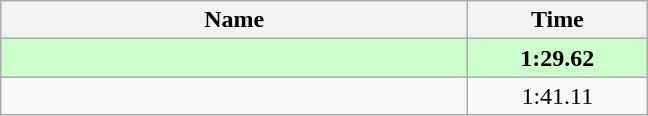<table class="wikitable" style="text-align:center;">
<tr>
<th style="width:19em">Name</th>
<th style="width:7em">Time</th>
</tr>
<tr bgcolor=ccffcc>
<td align=left><strong></strong></td>
<td><strong>1:29.62</strong></td>
</tr>
<tr>
<td align=left></td>
<td>1:41.11</td>
</tr>
</table>
